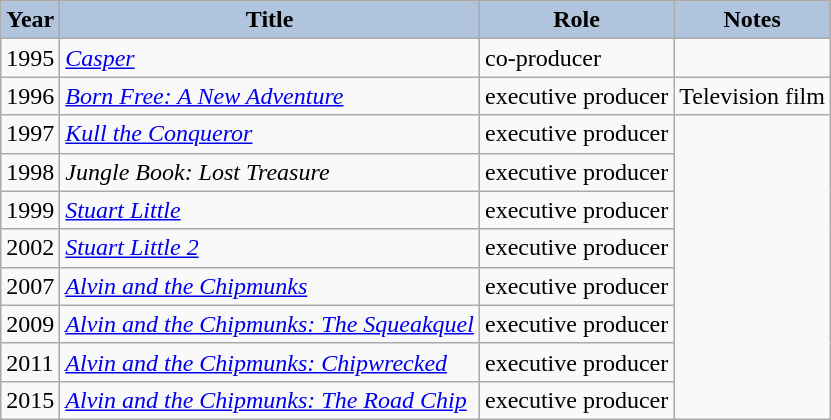<table class="wikitable">
<tr>
<th style="background:#B0C4DE;">Year</th>
<th style="background:#B0C4DE;">Title</th>
<th style="background:#B0C4DE;">Role</th>
<th style="background:#B0C4DE;">Notes</th>
</tr>
<tr>
<td>1995</td>
<td><em><a href='#'>Casper</a></em></td>
<td>co-producer</td>
<td></td>
</tr>
<tr>
<td>1996</td>
<td><em><a href='#'>Born Free: A New Adventure</a></em></td>
<td>executive producer</td>
<td>Television film</td>
</tr>
<tr>
<td>1997</td>
<td><em><a href='#'>Kull the Conqueror</a></em></td>
<td>executive producer</td>
<td rowspan=8></td>
</tr>
<tr>
<td>1998</td>
<td><em>Jungle Book: Lost Treasure</em></td>
<td>executive producer</td>
</tr>
<tr>
<td>1999</td>
<td><em><a href='#'>Stuart Little</a></em></td>
<td>executive producer</td>
</tr>
<tr>
<td>2002</td>
<td><em><a href='#'>Stuart Little 2</a></em></td>
<td>executive producer</td>
</tr>
<tr>
<td>2007</td>
<td><em><a href='#'>Alvin and the Chipmunks</a></em></td>
<td>executive producer</td>
</tr>
<tr>
<td>2009</td>
<td><em><a href='#'>Alvin and the Chipmunks: The Squeakquel</a></em></td>
<td>executive producer</td>
</tr>
<tr>
<td>2011</td>
<td><em><a href='#'>Alvin and the Chipmunks: Chipwrecked</a></em></td>
<td>executive producer</td>
</tr>
<tr>
<td>2015</td>
<td><em><a href='#'>Alvin and the Chipmunks: The Road Chip</a></em></td>
<td>executive producer</td>
</tr>
</table>
